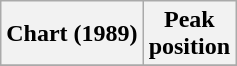<table class="wikitable plainrowheaders" style="text-align:center">
<tr>
<th scope="col">Chart (1989)</th>
<th scope="col">Peak<br> position</th>
</tr>
<tr>
</tr>
</table>
